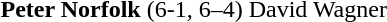<table>
<tr>
<td><strong>Peter Norfolk</strong></td>
<td style="text-align:center;">(6-1, 6–4)</td>
<td>David Wagner</td>
</tr>
</table>
